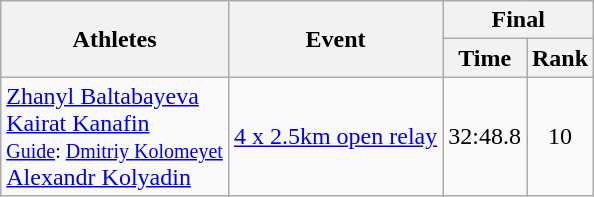<table class="wikitable" style="font-size:100%">
<tr>
<th rowspan="2">Athletes</th>
<th rowspan="2">Event</th>
<th colspan="2">Final</th>
</tr>
<tr>
<th>Time</th>
<th>Rank</th>
</tr>
<tr>
<td><a href='#'>Zhanyl Baltabayeva</a><br><a href='#'>Kairat Kanafin</a><br><small><a href='#'>Guide</a>: <a href='#'>Dmitriy Kolomeyet</a></small><br><a href='#'>Alexandr Kolyadin</a></td>
<td><a href='#'>4 x 2.5km open relay</a></td>
<td align="center">32:48.8</td>
<td align="center">10</td>
</tr>
</table>
